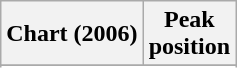<table class="wikitable sortable plainrowheaders" style="text-align:center">
<tr>
<th scope="col">Chart (2006)</th>
<th scope="col">Peak<br>position</th>
</tr>
<tr>
</tr>
<tr>
</tr>
</table>
